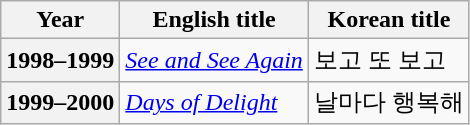<table class="wikitable sortable plainrowheaders">
<tr>
<th scope="col">Year</th>
<th scope="col">English title</th>
<th scope="col">Korean title</th>
</tr>
<tr>
<th scope="row">1998–1999</th>
<td><em><a href='#'>See and See Again</a></em></td>
<td>보고 또 보고</td>
</tr>
<tr>
<th scope="row">1999–2000</th>
<td><em><a href='#'>Days of Delight</a></em></td>
<td>날마다 행복해</td>
</tr>
</table>
